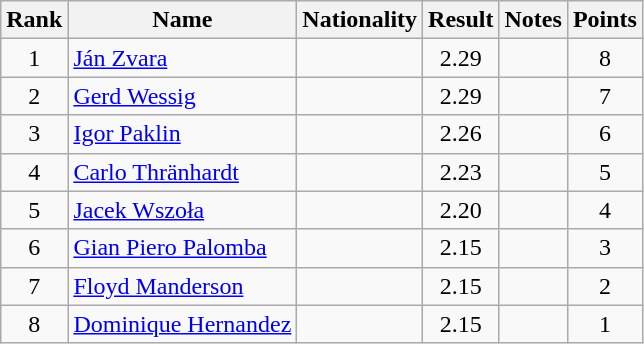<table class="wikitable sortable" style="text-align:center">
<tr>
<th>Rank</th>
<th>Name</th>
<th>Nationality</th>
<th>Result</th>
<th>Notes</th>
<th>Points</th>
</tr>
<tr>
<td>1</td>
<td align=left><a href='#'>Ján Zvara</a></td>
<td align=left></td>
<td>2.29</td>
<td></td>
<td>8</td>
</tr>
<tr>
<td>2</td>
<td align=left><a href='#'>Gerd Wessig</a></td>
<td align=left></td>
<td>2.29</td>
<td></td>
<td>7</td>
</tr>
<tr>
<td>3</td>
<td align=left><a href='#'>Igor Paklin</a></td>
<td align=left></td>
<td>2.26</td>
<td></td>
<td>6</td>
</tr>
<tr>
<td>4</td>
<td align=left><a href='#'>Carlo Thränhardt</a></td>
<td align=left></td>
<td>2.23</td>
<td></td>
<td>5</td>
</tr>
<tr>
<td>5</td>
<td align=left><a href='#'>Jacek Wszoła</a></td>
<td align=left></td>
<td>2.20</td>
<td></td>
<td>4</td>
</tr>
<tr>
<td>6</td>
<td align=left><a href='#'>Gian Piero Palomba</a></td>
<td align=left></td>
<td>2.15</td>
<td></td>
<td>3</td>
</tr>
<tr>
<td>7</td>
<td align=left><a href='#'>Floyd Manderson</a></td>
<td align=left></td>
<td>2.15</td>
<td></td>
<td>2</td>
</tr>
<tr>
<td>8</td>
<td align=left><a href='#'>Dominique Hernandez</a></td>
<td align=left></td>
<td>2.15</td>
<td></td>
<td>1</td>
</tr>
</table>
